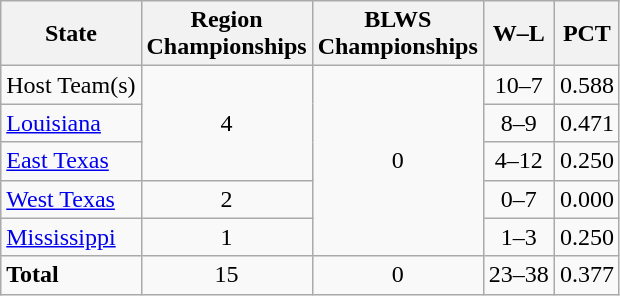<table class="wikitable">
<tr>
<th>State</th>
<th>Region<br>Championships</th>
<th>BLWS<br>Championships</th>
<th>W–L</th>
<th>PCT</th>
</tr>
<tr>
<td>Host Team(s)</td>
<td align=center rowspan=3>4</td>
<td align=center rowspan=5>0</td>
<td align=center>10–7</td>
<td align=center>0.588</td>
</tr>
<tr>
<td> <a href='#'>Louisiana</a></td>
<td align=center>8–9</td>
<td align=center>0.471</td>
</tr>
<tr>
<td> <a href='#'>East Texas</a></td>
<td align=center>4–12</td>
<td align=center>0.250</td>
</tr>
<tr>
<td> <a href='#'>West Texas</a></td>
<td align=center>2</td>
<td align=center>0–7</td>
<td align=center>0.000</td>
</tr>
<tr>
<td> <a href='#'>Mississippi</a></td>
<td align=center>1</td>
<td align=center>1–3</td>
<td align=center>0.250</td>
</tr>
<tr>
<td><strong>Total</strong></td>
<td align=center>15</td>
<td align=center>0</td>
<td align=center>23–38</td>
<td align=center>0.377</td>
</tr>
</table>
